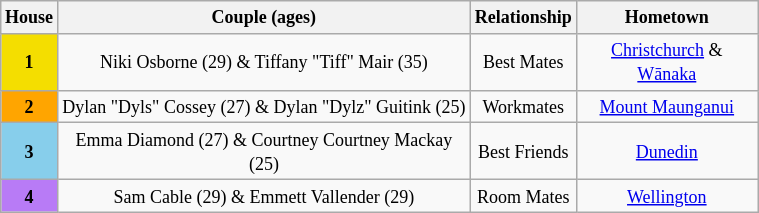<table class="wikitable" style="text-align: center; font-size: 9pt; line-height:16px; width:40%">
<tr valign="top">
<th colspan="1">House</th>
<th>Couple (ages)</th>
<th>Relationship</th>
<th>Hometown</th>
</tr>
<tr>
<th style="width:2%;background:#f4de00; height:10px;">1</th>
<td>Niki Osborne (29) & Tiffany "Tiff" Mair (35)</td>
<td>Best Mates</td>
<td><a href='#'>Christchurch</a> & <a href='#'>Wānaka</a></td>
</tr>
<tr>
<th style="width:2%;background:Orange; height:10px;">2</th>
<td>Dylan "Dyls" Cossey (27) & Dylan "Dylz" Guitink (25)</td>
<td>Workmates</td>
<td><a href='#'>Mount Maunganui</a></td>
</tr>
<tr>
<th style="width:2%;background:skyblue; height:10px;">3</th>
<td>Emma Diamond (27) & Courtney Courtney Mackay (25)</td>
<td>Best Friends</td>
<td><a href='#'>Dunedin</a></td>
</tr>
<tr>
<th style="width:2%;background:#B87BF6; height:10px;">4</th>
<td>Sam Cable (29) & Emmett Vallender (29)</td>
<td>Room Mates</td>
<td><a href='#'>Wellington</a></td>
</tr>
</table>
